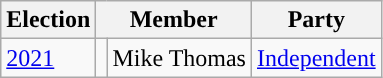<table class="wikitable">
<tr>
<th>Election</th>
<th colspan="2">Member</th>
<th>Party</th>
</tr>
<tr>
<td><a href='#'>2021</a></td>
<td rowspan="1" style="background-color: "></td>
<td rowspan="1">Mike Thomas</td>
<td rowspan="1"><a href='#'>Independent</a></td>
</tr>
</table>
